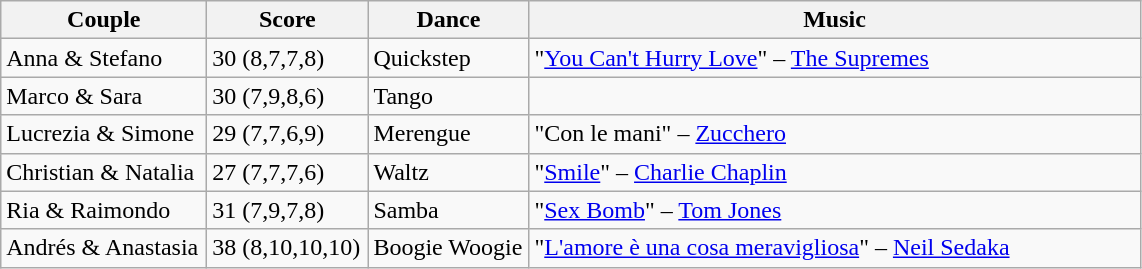<table class="wikitable">
<tr>
<th width="130">Couple</th>
<th width="100">Score</th>
<th width="100">Dance</th>
<th width="400">Music</th>
</tr>
<tr>
<td>Anna & Stefano</td>
<td>30 (8,7,7,8)</td>
<td>Quickstep</td>
<td>"<a href='#'>You Can't Hurry Love</a>" – <a href='#'>The Supremes</a></td>
</tr>
<tr>
<td>Marco & Sara</td>
<td>30 (7,9,8,6)</td>
<td>Tango</td>
<td></td>
</tr>
<tr>
<td>Lucrezia & Simone</td>
<td>29 (7,7,6,9)</td>
<td>Merengue</td>
<td>"Con le mani" – <a href='#'>Zucchero</a></td>
</tr>
<tr>
<td>Christian & Natalia</td>
<td>27 (7,7,7,6)</td>
<td>Waltz</td>
<td>"<a href='#'>Smile</a>" – <a href='#'>Charlie Chaplin</a></td>
</tr>
<tr>
<td>Ria & Raimondo</td>
<td>31 (7,9,7,8)</td>
<td>Samba</td>
<td>"<a href='#'>Sex Bomb</a>" – <a href='#'>Tom Jones</a></td>
</tr>
<tr>
<td>Andrés & Anastasia</td>
<td>38 (8,10,10,10)</td>
<td>Boogie Woogie</td>
<td>"<a href='#'>L'amore è una cosa meravigliosa</a>" – <a href='#'>Neil Sedaka</a></td>
</tr>
</table>
